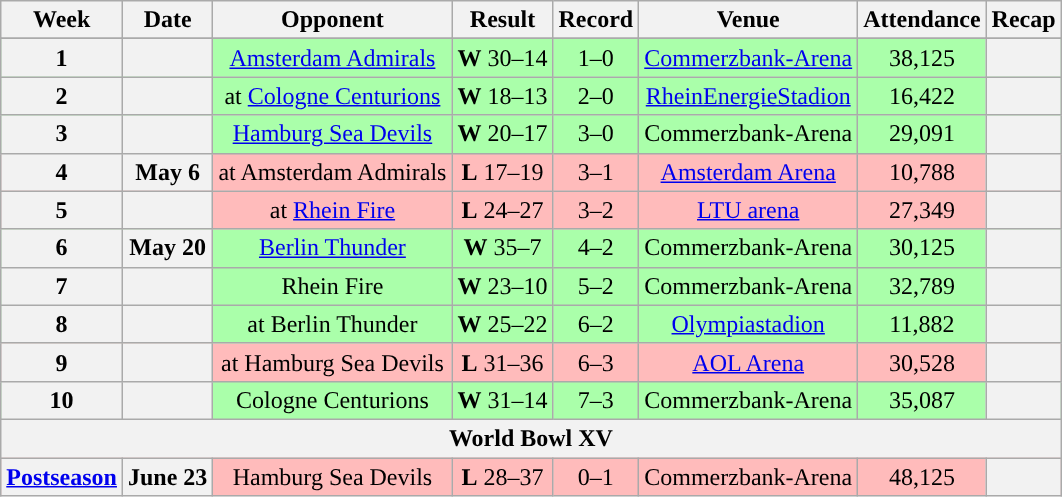<table class="wikitable" style="text-align:center">
<tr>
<th>Week</th>
<th>Date</th>
<th>Opponent</th>
<th>Result</th>
<th>Record</th>
<th>Venue</th>
<th>Attendance</th>
<th>Recap</th>
</tr>
<tr>
</tr>
<tr bgcolor="#afa">
<th>1</th>
<th></th>
<td><a href='#'>Amsterdam Admirals</a></td>
<td><strong>W</strong> 30–14</td>
<td>1–0</td>
<td><a href='#'>Commerzbank-Arena</a></td>
<td>38,125</td>
<th></th>
</tr>
<tr bgcolor="#afa">
<th>2</th>
<th></th>
<td>at <a href='#'>Cologne Centurions</a></td>
<td><strong>W</strong> 18–13</td>
<td>2–0</td>
<td><a href='#'>RheinEnergieStadion</a></td>
<td>16,422</td>
<th></th>
</tr>
<tr bgcolor="#afa">
<th>3</th>
<th></th>
<td><a href='#'>Hamburg Sea Devils</a></td>
<td><strong>W</strong> 20–17</td>
<td>3–0</td>
<td>Commerzbank-Arena</td>
<td>29,091</td>
<th></th>
</tr>
<tr bgcolor="#fbb">
<th>4</th>
<th>May 6</th>
<td>at Amsterdam Admirals</td>
<td><strong>L</strong> 17–19</td>
<td>3–1</td>
<td><a href='#'>Amsterdam Arena</a></td>
<td>10,788</td>
<th></th>
</tr>
<tr bgcolor="#fbb">
<th>5</th>
<th></th>
<td>at <a href='#'>Rhein Fire</a></td>
<td><strong>L</strong> 24–27</td>
<td>3–2</td>
<td><a href='#'>LTU arena</a></td>
<td>27,349</td>
<th></th>
</tr>
<tr bgcolor="#afa">
<th>6</th>
<th>May 20</th>
<td><a href='#'>Berlin Thunder</a></td>
<td><strong>W</strong> 35–7</td>
<td>4–2</td>
<td>Commerzbank-Arena</td>
<td>30,125</td>
<th></th>
</tr>
<tr bgcolor="#afa">
<th>7</th>
<th></th>
<td>Rhein Fire</td>
<td><strong>W</strong> 23–10</td>
<td>5–2</td>
<td>Commerzbank-Arena</td>
<td>32,789</td>
<th></th>
</tr>
<tr bgcolor="#afa">
<th>8</th>
<th></th>
<td>at Berlin Thunder</td>
<td><strong>W</strong> 25–22</td>
<td>6–2</td>
<td><a href='#'>Olympiastadion</a></td>
<td>11,882</td>
<th></th>
</tr>
<tr bgcolor="#fbb">
<th>9</th>
<th></th>
<td>at Hamburg Sea Devils</td>
<td><strong>L</strong> 31–36</td>
<td>6–3</td>
<td><a href='#'>AOL Arena</a></td>
<td>30,528</td>
<th></th>
</tr>
<tr bgcolor="#afa">
<th>10</th>
<th></th>
<td>Cologne Centurions</td>
<td><strong>W</strong> 31–14</td>
<td>7–3</td>
<td>Commerzbank-Arena</td>
<td>35,087</td>
<th></th>
</tr>
<tr>
<th colspan="8">World Bowl XV</th>
</tr>
<tr bgcolor="#fbb">
<th><a href='#'>Postseason</a></th>
<th>June 23</th>
<td>Hamburg Sea Devils</td>
<td><strong>L</strong> 28–37</td>
<td>0–1</td>
<td>Commerzbank-Arena</td>
<td>48,125</td>
<th></th>
</tr>
</table>
